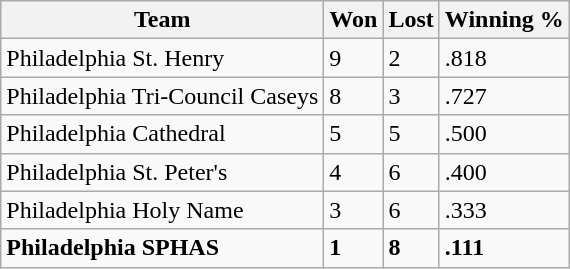<table class="wikitable">
<tr>
<th>Team</th>
<th>Won</th>
<th>Lost</th>
<th>Winning %</th>
</tr>
<tr>
<td>Philadelphia St. Henry</td>
<td>9</td>
<td>2</td>
<td>.818</td>
</tr>
<tr>
<td>Philadelphia Tri-Council Caseys</td>
<td>8</td>
<td>3</td>
<td>.727</td>
</tr>
<tr>
<td>Philadelphia Cathedral</td>
<td>5</td>
<td>5</td>
<td>.500</td>
</tr>
<tr>
<td>Philadelphia St. Peter's</td>
<td>4</td>
<td>6</td>
<td>.400</td>
</tr>
<tr>
<td>Philadelphia Holy Name</td>
<td>3</td>
<td>6</td>
<td>.333</td>
</tr>
<tr>
<td><strong>Philadelphia SPHAS</strong></td>
<td><strong>1</strong></td>
<td><strong>8</strong></td>
<td><strong>.111</strong></td>
</tr>
</table>
